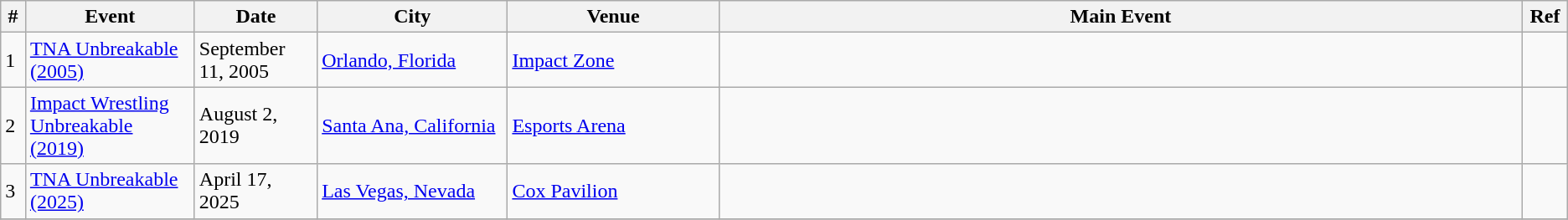<table class="wikitable sortable" align="center">
<tr>
<th width="1%">#</th>
<th width="8%">Event</th>
<th width="5%">Date</th>
<th width="9%">City</th>
<th width="10%">Venue</th>
<th width="38%">Main Event</th>
<th width="1%">Ref</th>
</tr>
<tr>
<td>1</td>
<td><a href='#'>TNA Unbreakable (2005)</a></td>
<td>September 11, 2005</td>
<td><a href='#'>Orlando, Florida</a></td>
<td><a href='#'>Impact Zone</a></td>
<td></td>
<td></td>
</tr>
<tr>
<td>2</td>
<td><a href='#'>Impact Wrestling Unbreakable (2019)</a></td>
<td>August 2, 2019</td>
<td><a href='#'>Santa Ana, California</a></td>
<td><a href='#'>Esports Arena</a></td>
<td></td>
<td></td>
</tr>
<tr>
<td>3</td>
<td><a href='#'>TNA Unbreakable (2025)</a></td>
<td>April 17, 2025</td>
<td><a href='#'>Las Vegas, Nevada</a></td>
<td><a href='#'>Cox Pavilion</a></td>
<td></td>
<td></td>
</tr>
<tr>
</tr>
</table>
